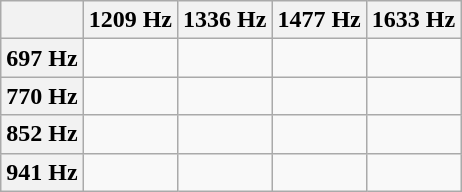<table class="wikitable">
<tr>
<th align=center></th>
<th align=center>1209 Hz</th>
<th align=center>1336 Hz</th>
<th align=center>1477 Hz</th>
<th align=center>1633 Hz</th>
</tr>
<tr>
<th align=center>697 Hz</th>
<td align=center></td>
<td align=center></td>
<td align=center></td>
<td align=center></td>
</tr>
<tr>
<th align=center>770 Hz</th>
<td align=center></td>
<td align=center></td>
<td align=center></td>
<td align=center></td>
</tr>
<tr>
<th align=center>852 Hz</th>
<td align=center></td>
<td align=center></td>
<td align=center></td>
<td align=center></td>
</tr>
<tr>
<th align=center>941 Hz</th>
<td align=center></td>
<td align=center></td>
<td align=center></td>
<td align=center></td>
</tr>
</table>
